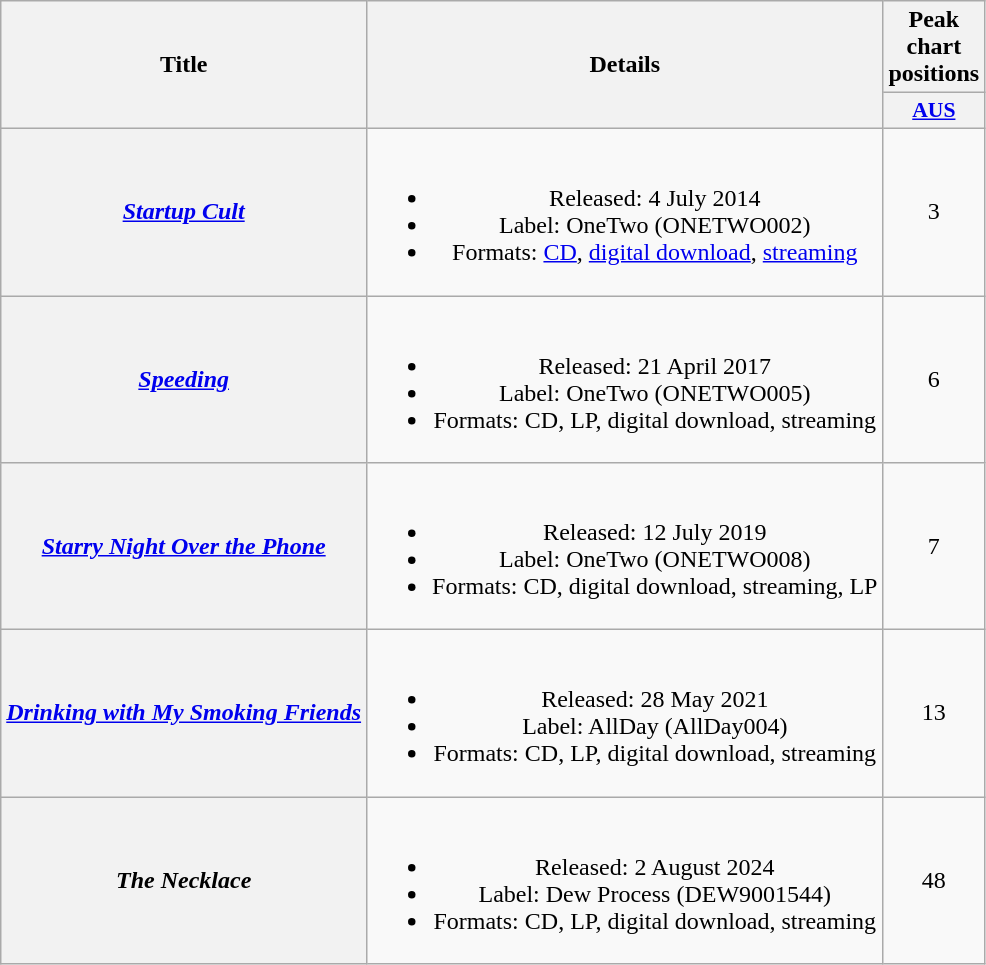<table class="wikitable plainrowheaders" style="text-align:center;">
<tr>
<th scope="col" rowspan="2">Title</th>
<th scope="col" rowspan="2">Details</th>
<th scope="col" colspan="1">Peak chart positions</th>
</tr>
<tr>
<th scope="col" style="width:3em;font-size:90%;"><a href='#'>AUS</a><br></th>
</tr>
<tr>
<th scope="row"><em><a href='#'>Startup Cult</a></em></th>
<td><br><ul><li>Released: 4 July 2014</li><li>Label: OneTwo (ONETWO002)</li><li>Formats: <a href='#'>CD</a>, <a href='#'>digital download</a>, <a href='#'>streaming</a></li></ul></td>
<td>3</td>
</tr>
<tr>
<th scope="row"><em><a href='#'>Speeding</a></em></th>
<td><br><ul><li>Released: 21 April 2017</li><li>Label: OneTwo (ONETWO005)</li><li>Formats: CD, LP, digital download, streaming</li></ul></td>
<td>6</td>
</tr>
<tr>
<th scope="row"><em><a href='#'>Starry Night Over the Phone</a></em></th>
<td><br><ul><li>Released: 12 July 2019</li><li>Label: OneTwo (ONETWO008)</li><li>Formats: CD, digital download, streaming, LP</li></ul></td>
<td>7</td>
</tr>
<tr>
<th scope="row"><em><a href='#'>Drinking with My Smoking Friends</a></em></th>
<td><br><ul><li>Released: 28 May 2021</li><li>Label: AllDay (AllDay004)</li><li>Formats: CD, LP, digital download, streaming</li></ul></td>
<td>13</td>
</tr>
<tr>
<th scope="row"><em>The Necklace</em></th>
<td><br><ul><li>Released: 2 August 2024</li><li>Label: Dew Process (DEW9001544)</li><li>Formats: CD, LP, digital download, streaming</li></ul></td>
<td>48<br></td>
</tr>
</table>
